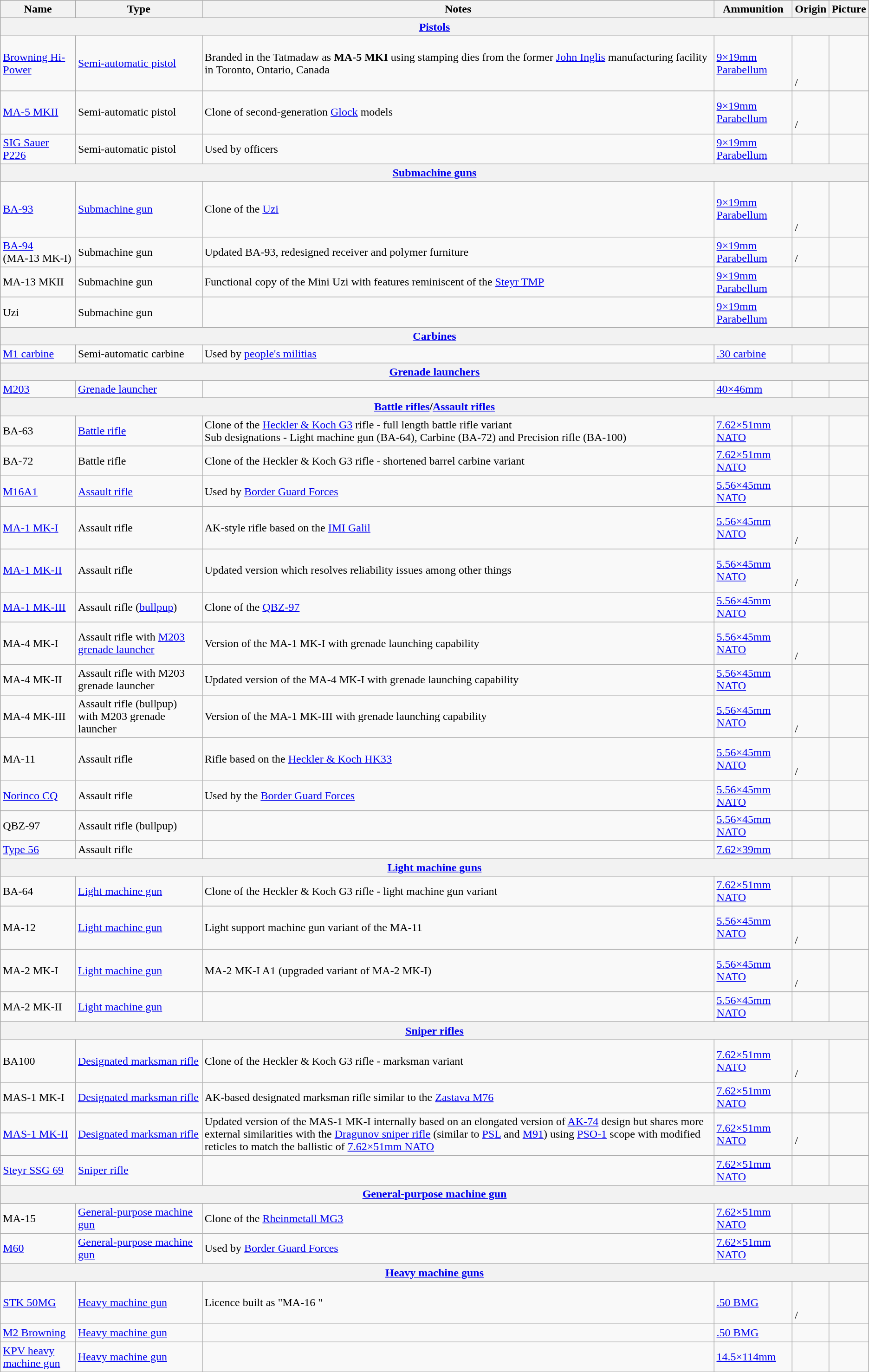<table class="wikitable">
<tr>
<th>Name</th>
<th>Type</th>
<th>Notes</th>
<th>Ammunition</th>
<th>Origin</th>
<th>Picture</th>
</tr>
<tr>
<th colspan="6"><a href='#'>Pistols</a></th>
</tr>
<tr>
<td><a href='#'>Browning Hi-Power</a></td>
<td><a href='#'>Semi-automatic pistol</a></td>
<td>Branded in the Tatmadaw as <strong>MA-5 MKI</strong> using stamping dies from the former <a href='#'>John Inglis</a> manufacturing facility in Toronto, Ontario, Canada</td>
<td><a href='#'>9×19mm Parabellum</a></td>
<td><br><br><br>/ </td>
<td></td>
</tr>
<tr>
<td><a href='#'>MA-5 MKII</a></td>
<td>Semi-automatic pistol</td>
<td>Clone of second-generation <a href='#'>Glock</a> models</td>
<td><a href='#'>9×19mm Parabellum</a></td>
<td><br><br>/ </td>
<td></td>
</tr>
<tr>
<td><a href='#'>SIG Sauer P226</a></td>
<td>Semi-automatic pistol</td>
<td>Used by officers</td>
<td><a href='#'>9×19mm Parabellum</a></td>
<td><br></td>
<td></td>
</tr>
<tr>
<th colspan="6"><a href='#'>Submachine guns</a></th>
</tr>
<tr>
<td><a href='#'>BA-93</a></td>
<td><a href='#'>Submachine gun</a></td>
<td>Clone of the <a href='#'>Uzi</a></td>
<td><a href='#'>9×19mm Parabellum</a></td>
<td><br><br><br>/ </td>
<td></td>
</tr>
<tr>
<td><a href='#'>BA-94</a> <br> (MA-13 MK-I)</td>
<td>Submachine gun</td>
<td>Updated BA-93, redesigned receiver and polymer furniture</td>
<td><a href='#'>9×19mm Parabellum</a></td>
<td><br>  /<br></td>
<td></td>
</tr>
<tr>
<td>MA-13 MKII</td>
<td>Submachine gun</td>
<td>Functional copy of the Mini Uzi with features reminiscent of the <a href='#'>Steyr TMP</a></td>
<td><a href='#'>9×19mm Parabellum</a></td>
<td><br> <br></td>
<td></td>
</tr>
<tr>
<td>Uzi</td>
<td>Submachine gun</td>
<td></td>
<td><a href='#'>9×19mm Parabellum</a></td>
<td></td>
<td></td>
</tr>
<tr>
<th colspan="6"><a href='#'>Carbines</a></th>
</tr>
<tr>
<td><a href='#'>M1 carbine</a></td>
<td>Semi-automatic carbine</td>
<td>Used by <a href='#'>people's militias</a></td>
<td><a href='#'>.30 carbine</a></td>
<td></td>
<td></td>
</tr>
<tr>
<th colspan="6"><a href='#'>Grenade launchers</a></th>
</tr>
<tr>
<td><a href='#'>M203</a></td>
<td><a href='#'>Grenade launcher</a></td>
<td></td>
<td><a href='#'>40×46mm</a></td>
<td><br> </td>
<td></td>
</tr>
<tr>
</tr>
<tr>
<th colspan="6"><a href='#'>Battle rifles</a>/<a href='#'>Assault rifles</a></th>
</tr>
<tr>
<td>BA-63</td>
<td><a href='#'>Battle rifle</a></td>
<td>Clone of the <a href='#'>Heckler & Koch G3</a> rifle - full length battle rifle variant<br>Sub designations - Light machine gun (BA-64), Carbine (BA-72) and Precision rifle (BA-100)</td>
<td><a href='#'>7.62×51mm NATO</a></td>
<td><br></td>
<td></td>
</tr>
<tr>
<td>BA-72</td>
<td>Battle rifle</td>
<td>Clone of the Heckler & Koch G3 rifle - shortened barrel carbine variant</td>
<td><a href='#'>7.62×51mm NATO</a></td>
<td><br></td>
<td></td>
</tr>
<tr>
<td><a href='#'>M16A1</a></td>
<td><a href='#'>Assault rifle</a></td>
<td>Used by <a href='#'>Border Guard Forces</a></td>
<td><a href='#'>5.56×45mm NATO</a></td>
<td></td>
<td></td>
</tr>
<tr>
<td><a href='#'>MA-1 MK-I</a></td>
<td>Assault rifle</td>
<td>AK-style rifle based on the <a href='#'>IMI Galil</a></td>
<td><a href='#'>5.56×45mm NATO</a></td>
<td><br><br>/ </td>
<td></td>
</tr>
<tr>
<td><a href='#'>MA-1 MK-II</a></td>
<td>Assault rifle</td>
<td>Updated version which resolves reliability issues among other things</td>
<td><a href='#'>5.56×45mm NATO</a></td>
<td><br><br>/ </td>
<td></td>
</tr>
<tr>
<td><a href='#'>MA-1 MK-III</a></td>
<td>Assault rifle (<a href='#'>bullpup</a>)</td>
<td>Clone of the <a href='#'>QBZ-97</a></td>
<td><a href='#'>5.56×45mm NATO</a></td>
<td><br></td>
<td></td>
</tr>
<tr>
<td>MA-4 MK-I</td>
<td>Assault rifle with <a href='#'>M203 grenade launcher</a></td>
<td>Version of the MA-1 MK-I with grenade launching capability</td>
<td><a href='#'>5.56×45mm NATO</a></td>
<td><br><br>/ </td>
<td></td>
</tr>
<tr>
<td>MA-4 MK-II</td>
<td>Assault rifle with M203 grenade launcher</td>
<td>Updated version of the MA-4 MK-I with grenade launching capability</td>
<td><a href='#'>5.56×45mm NATO</a></td>
<td><br></td>
<td></td>
</tr>
<tr>
<td>MA-4 MK-III</td>
<td>Assault rifle (bullpup) with M203 grenade launcher</td>
<td>Version of the MA-1 MK-III with grenade launching capability</td>
<td><a href='#'>5.56×45mm NATO</a></td>
<td><br> <br>/ </td>
<td></td>
</tr>
<tr>
<td>MA-11</td>
<td>Assault rifle</td>
<td>Rifle based on the <a href='#'>Heckler & Koch HK33</a></td>
<td><a href='#'>5.56×45mm NATO</a></td>
<td><br><br>/ </td>
<td></td>
</tr>
<tr>
<td><a href='#'>Norinco CQ</a></td>
<td>Assault rifle</td>
<td>Used by the <a href='#'>Border Guard Forces</a></td>
<td><a href='#'>5.56×45mm NATO</a></td>
<td></td>
<td></td>
</tr>
<tr>
<td>QBZ-97</td>
<td>Assault rifle (bullpup)</td>
<td></td>
<td><a href='#'>5.56×45mm NATO</a></td>
<td></td>
<td></td>
</tr>
<tr>
<td><a href='#'>Type 56</a></td>
<td>Assault rifle</td>
<td></td>
<td><a href='#'>7.62×39mm</a></td>
<td></td>
<td></td>
</tr>
<tr>
<th colspan="6"><a href='#'>Light machine guns</a></th>
</tr>
<tr>
<td>BA-64</td>
<td><a href='#'>Light machine gun</a></td>
<td>Clone of the Heckler & Koch G3 rifle - light machine gun variant</td>
<td><a href='#'>7.62×51mm NATO</a></td>
<td><br></td>
<td></td>
</tr>
<tr>
<td>MA-12</td>
<td><a href='#'>Light machine gun</a></td>
<td>Light support machine gun variant of the MA-11</td>
<td><a href='#'>5.56×45mm NATO</a></td>
<td><br> <br>/ </td>
<td></td>
</tr>
<tr>
<td>MA-2 MK-I</td>
<td><a href='#'>Light machine gun</a></td>
<td>MA-2 MK-I A1 (upgraded variant of MA-2 MK-I)</td>
<td><a href='#'>5.56×45mm NATO</a></td>
<td><br><br>/ </td>
<td></td>
</tr>
<tr>
<td>MA-2 MK-II</td>
<td><a href='#'>Light machine gun</a></td>
<td></td>
<td><a href='#'>5.56×45mm NATO</a></td>
<td><br> </td>
<td></td>
</tr>
<tr>
<th colspan="6"><a href='#'>Sniper rifles</a></th>
</tr>
<tr>
<td>BA100</td>
<td><a href='#'>Designated marksman rifle</a></td>
<td>Clone of the Heckler & Koch G3 rifle - marksman variant</td>
<td><a href='#'>7.62×51mm NATO</a></td>
<td><br> <br>/ </td>
<td></td>
</tr>
<tr>
<td>MAS-1 MK-I</td>
<td><a href='#'>Designated marksman rifle</a></td>
<td>AK-based designated marksman rifle similar to the <a href='#'>Zastava M76</a></td>
<td><a href='#'>7.62×51mm NATO</a></td>
<td><br></td>
<td></td>
</tr>
<tr>
<td><a href='#'>MAS-1 MK-II</a></td>
<td><a href='#'>Designated marksman rifle</a></td>
<td>Updated version of the MAS-1 MK-I internally based on an elongated version of <a href='#'>AK-74</a> design but shares more external similarities with the <a href='#'>Dragunov sniper rifle</a> (similar to <a href='#'>PSL</a> and <a href='#'>M91</a>) using <a href='#'>PSO-1</a> scope with modified reticles to match the ballistic of <a href='#'>7.62×51mm NATO</a></td>
<td><a href='#'>7.62×51mm NATO</a></td>
<td><br>/ </td>
<td></td>
</tr>
<tr>
<td><a href='#'>Steyr SSG 69</a></td>
<td><a href='#'>Sniper rifle</a></td>
<td></td>
<td><a href='#'>7.62×51mm NATO</a></td>
<td></td>
<td></td>
</tr>
<tr>
<th colspan="6"><a href='#'>General-purpose machine gun</a></th>
</tr>
<tr>
<td>MA-15</td>
<td><a href='#'>General-purpose machine gun</a></td>
<td>Clone of the <a href='#'>Rheinmetall MG3</a></td>
<td><a href='#'>7.62×51mm NATO</a></td>
<td><br></td>
<td></td>
</tr>
<tr>
<td><a href='#'>M60</a></td>
<td><a href='#'>General-purpose machine gun</a></td>
<td>Used by <a href='#'>Border Guard Forces</a></td>
<td><a href='#'>7.62×51mm NATO</a></td>
<td></td>
<td></td>
</tr>
<tr>
<th colspan="6"><a href='#'>Heavy machine guns</a></th>
</tr>
<tr>
<td><a href='#'>STK 50MG</a></td>
<td><a href='#'>Heavy machine gun</a></td>
<td>Licence built as "MA-16 "</td>
<td><a href='#'>.50 BMG</a></td>
<td><br><br>/ </td>
<td></td>
</tr>
<tr>
<td><a href='#'>M2 Browning</a></td>
<td><a href='#'>Heavy machine gun</a></td>
<td></td>
<td><a href='#'>.50 BMG</a></td>
<td></td>
<td></td>
</tr>
<tr>
<td><a href='#'>KPV heavy machine gun</a></td>
<td><a href='#'>Heavy machine gun</a></td>
<td></td>
<td><a href='#'>14.5×114mm</a></td>
<td></td>
<td></td>
</tr>
<tr>
</tr>
</table>
